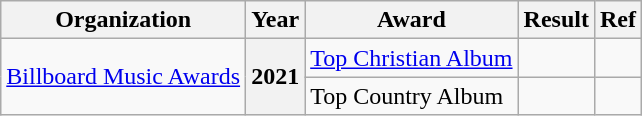<table class="wikitable plainrowheaders">
<tr>
<th>Organization</th>
<th>Year</th>
<th>Award</th>
<th>Result</th>
<th>Ref</th>
</tr>
<tr>
<td rowspan="2"><a href='#'>Billboard Music Awards</a></td>
<th rowspan="2">2021</th>
<td><a href='#'>Top Christian Album</a></td>
<td></td>
<td></td>
</tr>
<tr>
<td>Top Country Album</td>
<td></td>
<td></td>
</tr>
</table>
